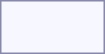<table style="border:1px solid #8888aa; background-color:#f7f8ff; padding:5px; font-size:95%; margin: 0px 12px 12px 0px;">
<tr style="text-align:center;">
<td rowspan=2><strong></strong><br></td>
<td colspan=2 rowspan=2></td>
<td colspan=2></td>
<td colspan=2></td>
<td colspan=2></td>
<td colspan=2></td>
<td colspan=2></td>
<td colspan=2></td>
<td colspan=2></td>
<td colspan=2></td>
<td colspan=3></td>
<td colspan=3></td>
<td colspan=6></td>
<td colspan=6></td>
</tr>
<tr style="text-align:center;">
<td colspan=2></td>
<td colspan=2></td>
<td colspan=2></td>
<td colspan=2></td>
<td colspan=2></td>
<td colspan=2></td>
<td colspan=2></td>
<td colspan=2></td>
<td colspan=3></td>
<td colspan=3></td>
<td colspan=6></td>
<td colspan=6></td>
</tr>
</table>
